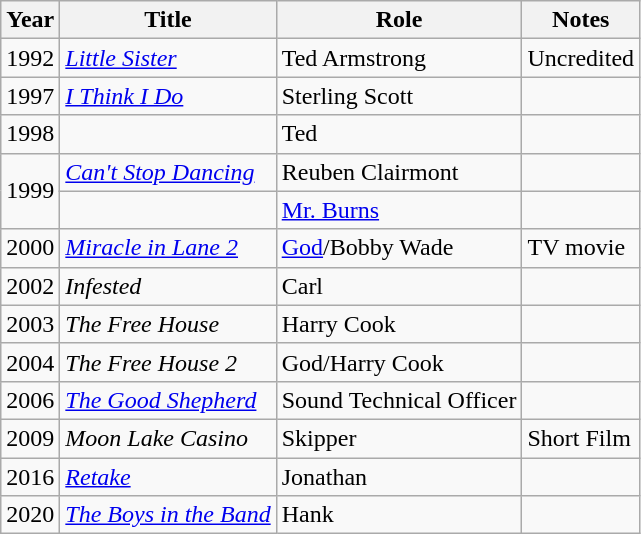<table class="wikitable sortable">
<tr>
<th>Year</th>
<th>Title</th>
<th>Role</th>
<th class="unsortable">Notes</th>
</tr>
<tr>
<td>1992</td>
<td><em><a href='#'>Little Sister</a></em></td>
<td>Ted Armstrong</td>
<td>Uncredited</td>
</tr>
<tr>
<td>1997</td>
<td><em><a href='#'>I Think I Do</a></em></td>
<td>Sterling Scott</td>
<td></td>
</tr>
<tr>
<td>1998</td>
<td><em></em></td>
<td>Ted</td>
<td></td>
</tr>
<tr>
<td rowspan=2>1999</td>
<td><em><a href='#'>Can't Stop Dancing</a></em></td>
<td>Reuben Clairmont</td>
<td></td>
</tr>
<tr>
<td><em></em></td>
<td><a href='#'>Mr. Burns</a></td>
<td></td>
</tr>
<tr>
<td>2000</td>
<td><em><a href='#'>Miracle in Lane 2</a></em></td>
<td><a href='#'>God</a>/Bobby Wade</td>
<td>TV movie</td>
</tr>
<tr>
<td>2002</td>
<td><em>Infested</em></td>
<td>Carl</td>
<td></td>
</tr>
<tr>
<td>2003</td>
<td><em>The Free House</em></td>
<td>Harry Cook</td>
<td></td>
</tr>
<tr>
<td>2004</td>
<td><em>The Free House 2</em></td>
<td>God/Harry Cook</td>
<td></td>
</tr>
<tr>
<td>2006</td>
<td><em><a href='#'>The Good Shepherd</a></em></td>
<td>Sound Technical Officer</td>
<td></td>
</tr>
<tr>
<td>2009</td>
<td><em>Moon Lake Casino</em></td>
<td>Skipper</td>
<td>Short Film</td>
</tr>
<tr>
<td>2016</td>
<td><em><a href='#'>Retake</a></em></td>
<td>Jonathan</td>
<td></td>
</tr>
<tr>
<td>2020</td>
<td><em><a href='#'>The Boys in the Band</a></em></td>
<td>Hank</td>
<td></td>
</tr>
</table>
